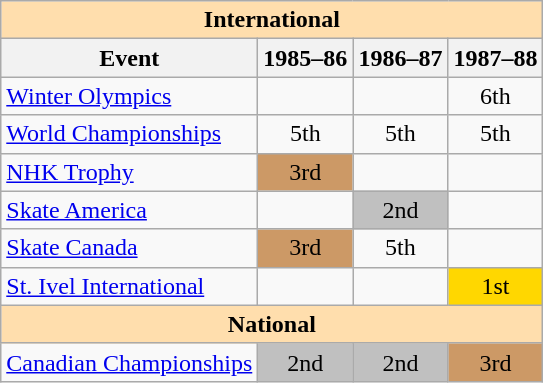<table class="wikitable" style="text-align:center">
<tr>
<th style="background-color: #ffdead; " colspan=4 align=center>International</th>
</tr>
<tr>
<th>Event</th>
<th>1985–86</th>
<th>1986–87</th>
<th>1987–88</th>
</tr>
<tr>
<td align=left><a href='#'>Winter Olympics</a></td>
<td></td>
<td></td>
<td>6th</td>
</tr>
<tr>
<td align=left><a href='#'>World Championships</a></td>
<td>5th</td>
<td>5th</td>
<td>5th</td>
</tr>
<tr>
<td align=left><a href='#'>NHK Trophy</a></td>
<td bgcolor=cc9966>3rd</td>
<td></td>
<td></td>
</tr>
<tr>
<td align=left><a href='#'>Skate America</a></td>
<td></td>
<td bgcolor=silver>2nd</td>
<td></td>
</tr>
<tr>
<td align=left><a href='#'>Skate Canada</a></td>
<td bgcolor=cc9966>3rd</td>
<td>5th</td>
<td></td>
</tr>
<tr>
<td align=left><a href='#'>St. Ivel International</a></td>
<td></td>
<td></td>
<td bgcolor=gold>1st</td>
</tr>
<tr>
<th style="background-color: #ffdead; " colspan=4 align=center>National</th>
</tr>
<tr>
<td align=left><a href='#'>Canadian Championships</a></td>
<td bgcolor=silver>2nd</td>
<td bgcolor=silver>2nd</td>
<td bgcolor=cc9966>3rd</td>
</tr>
</table>
